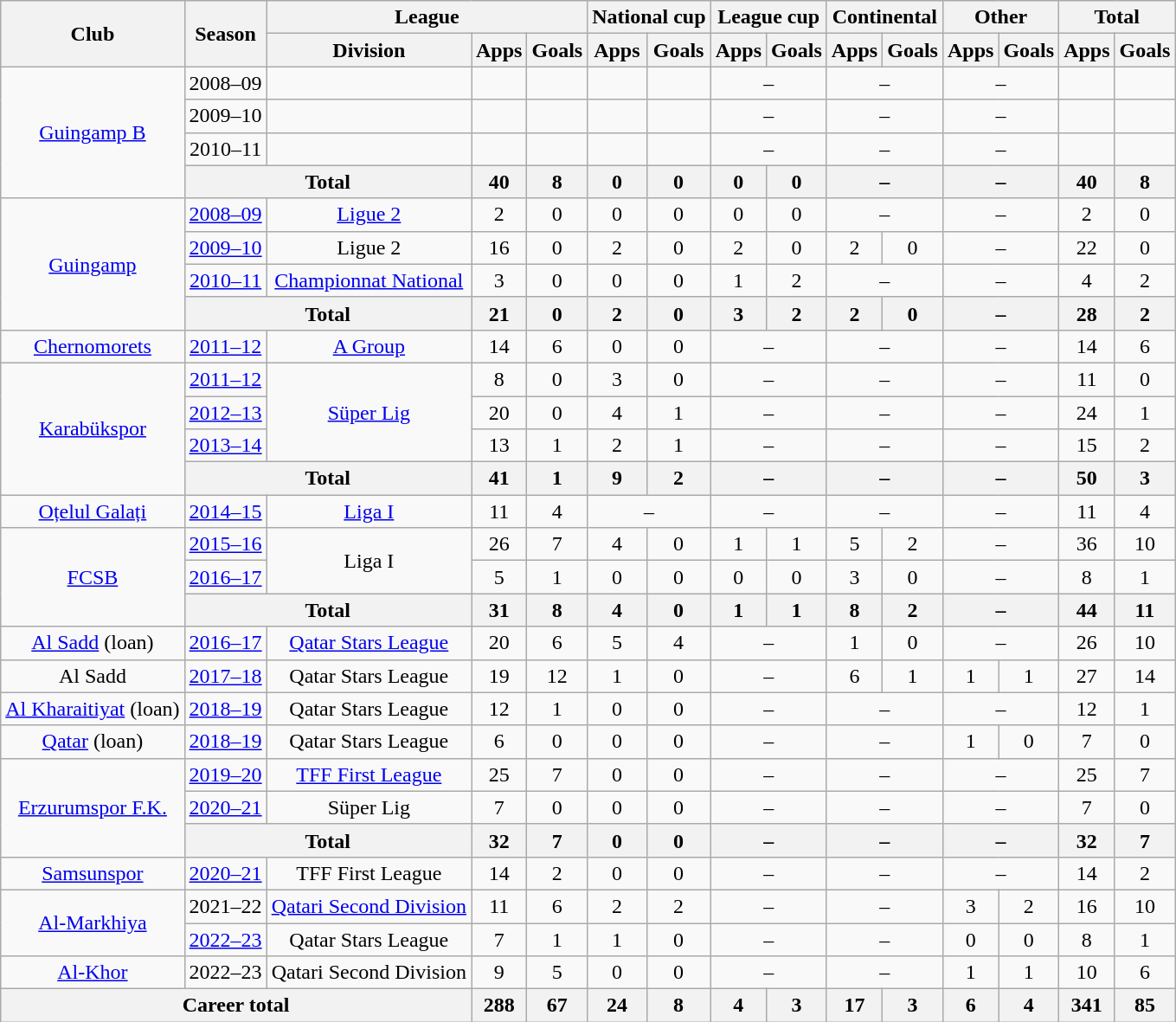<table class="wikitable" style="text-align:center">
<tr>
<th rowspan="2">Club</th>
<th rowspan="2">Season</th>
<th colspan="3">League</th>
<th colspan="2">National cup</th>
<th colspan="2">League cup</th>
<th colspan="2">Continental</th>
<th colspan="2">Other</th>
<th colspan="2">Total</th>
</tr>
<tr>
<th>Division</th>
<th>Apps</th>
<th>Goals</th>
<th>Apps</th>
<th>Goals</th>
<th>Apps</th>
<th>Goals</th>
<th>Apps</th>
<th>Goals</th>
<th>Apps</th>
<th>Goals</th>
<th>Apps</th>
<th>Goals</th>
</tr>
<tr>
<td rowspan="4"><a href='#'>Guingamp B</a></td>
<td>2008–09</td>
<td></td>
<td></td>
<td></td>
<td></td>
<td></td>
<td colspan="2">–</td>
<td colspan="2">–</td>
<td colspan="2">–</td>
<td></td>
<td></td>
</tr>
<tr>
<td>2009–10</td>
<td></td>
<td></td>
<td></td>
<td></td>
<td></td>
<td colspan="2">–</td>
<td colspan="2">–</td>
<td colspan="2">–</td>
<td></td>
<td></td>
</tr>
<tr>
<td>2010–11</td>
<td></td>
<td></td>
<td></td>
<td></td>
<td></td>
<td colspan="2">–</td>
<td colspan="2">–</td>
<td colspan="2">–</td>
<td></td>
<td></td>
</tr>
<tr>
<th colspan="2">Total</th>
<th>40</th>
<th>8</th>
<th>0</th>
<th>0</th>
<th>0</th>
<th>0</th>
<th colspan="2">–</th>
<th colspan="2">–</th>
<th>40</th>
<th>8</th>
</tr>
<tr>
<td rowspan="4"><a href='#'>Guingamp</a></td>
<td><a href='#'>2008–09</a></td>
<td><a href='#'>Ligue 2</a></td>
<td>2</td>
<td>0</td>
<td>0</td>
<td>0</td>
<td>0</td>
<td>0</td>
<td colspan="2">–</td>
<td colspan="2">–</td>
<td>2</td>
<td>0</td>
</tr>
<tr>
<td><a href='#'>2009–10</a></td>
<td>Ligue 2</td>
<td>16</td>
<td>0</td>
<td>2</td>
<td>0</td>
<td>2</td>
<td>0</td>
<td>2</td>
<td>0</td>
<td colspan="2">–</td>
<td>22</td>
<td>0</td>
</tr>
<tr>
<td><a href='#'>2010–11</a></td>
<td><a href='#'>Championnat National</a></td>
<td>3</td>
<td>0</td>
<td>0</td>
<td>0</td>
<td>1</td>
<td>2</td>
<td colspan="2">–</td>
<td colspan="2">–</td>
<td>4</td>
<td>2</td>
</tr>
<tr>
<th colspan="2">Total</th>
<th>21</th>
<th>0</th>
<th>2</th>
<th>0</th>
<th>3</th>
<th>2</th>
<th>2</th>
<th>0</th>
<th colspan="2">–</th>
<th>28</th>
<th>2</th>
</tr>
<tr>
<td><a href='#'>Chernomorets</a></td>
<td><a href='#'>2011–12</a></td>
<td><a href='#'>A Group</a></td>
<td>14</td>
<td>6</td>
<td>0</td>
<td>0</td>
<td colspan="2">–</td>
<td colspan="2">–</td>
<td colspan="2">–</td>
<td>14</td>
<td>6</td>
</tr>
<tr>
<td rowspan="4"><a href='#'>Karabükspor</a></td>
<td><a href='#'>2011–12</a></td>
<td rowspan="3"><a href='#'>Süper Lig</a></td>
<td>8</td>
<td>0</td>
<td>3</td>
<td>0</td>
<td colspan="2">–</td>
<td colspan="2">–</td>
<td colspan="2">–</td>
<td>11</td>
<td>0</td>
</tr>
<tr>
<td><a href='#'>2012–13</a></td>
<td>20</td>
<td>0</td>
<td>4</td>
<td>1</td>
<td colspan="2">–</td>
<td colspan="2">–</td>
<td colspan="2">–</td>
<td>24</td>
<td>1</td>
</tr>
<tr>
<td><a href='#'>2013–14</a></td>
<td>13</td>
<td>1</td>
<td>2</td>
<td>1</td>
<td colspan="2">–</td>
<td colspan="2">–</td>
<td colspan="2">–</td>
<td>15</td>
<td>2</td>
</tr>
<tr>
<th colspan="2">Total</th>
<th>41</th>
<th>1</th>
<th>9</th>
<th>2</th>
<th colspan="2">–</th>
<th colspan="2">–</th>
<th colspan="2">–</th>
<th>50</th>
<th>3</th>
</tr>
<tr>
<td><a href='#'>Oțelul Galați</a></td>
<td><a href='#'>2014–15</a></td>
<td><a href='#'>Liga I</a></td>
<td>11</td>
<td>4</td>
<td colspan="2">–</td>
<td colspan="2">–</td>
<td colspan="2">–</td>
<td colspan="2">–</td>
<td>11</td>
<td>4</td>
</tr>
<tr>
<td rowspan="3"><a href='#'>FCSB</a></td>
<td><a href='#'>2015–16</a></td>
<td rowspan="2">Liga I</td>
<td>26</td>
<td>7</td>
<td>4</td>
<td>0</td>
<td>1</td>
<td>1</td>
<td>5</td>
<td>2</td>
<td colspan="2">–</td>
<td>36</td>
<td>10</td>
</tr>
<tr>
<td><a href='#'>2016–17</a></td>
<td>5</td>
<td>1</td>
<td>0</td>
<td>0</td>
<td>0</td>
<td>0</td>
<td>3</td>
<td>0</td>
<td colspan="2">–</td>
<td>8</td>
<td>1</td>
</tr>
<tr>
<th colspan="2">Total</th>
<th>31</th>
<th>8</th>
<th>4</th>
<th>0</th>
<th>1</th>
<th>1</th>
<th>8</th>
<th>2</th>
<th colspan="2">–</th>
<th>44</th>
<th>11</th>
</tr>
<tr>
<td><a href='#'>Al Sadd</a>  (loan)</td>
<td><a href='#'>2016–17</a></td>
<td><a href='#'>Qatar Stars League</a></td>
<td>20</td>
<td>6</td>
<td>5</td>
<td>4</td>
<td colspan="2">–</td>
<td>1</td>
<td>0</td>
<td colspan="2">–</td>
<td>26</td>
<td>10</td>
</tr>
<tr>
<td>Al Sadd</td>
<td><a href='#'>2017–18</a></td>
<td>Qatar Stars League</td>
<td>19</td>
<td>12</td>
<td>1</td>
<td>0</td>
<td colspan="2">–</td>
<td>6</td>
<td>1</td>
<td>1</td>
<td>1</td>
<td>27</td>
<td>14</td>
</tr>
<tr>
<td><a href='#'>Al Kharaitiyat</a>  (loan)</td>
<td><a href='#'>2018–19</a></td>
<td>Qatar Stars League</td>
<td>12</td>
<td>1</td>
<td>0</td>
<td>0</td>
<td colspan="2">–</td>
<td colspan="2">–</td>
<td colspan="2">–</td>
<td>12</td>
<td>1</td>
</tr>
<tr>
<td><a href='#'>Qatar</a>  (loan)</td>
<td><a href='#'>2018–19</a></td>
<td>Qatar Stars League</td>
<td>6</td>
<td>0</td>
<td>0</td>
<td>0</td>
<td colspan="2">–</td>
<td colspan="2">–</td>
<td>1</td>
<td>0</td>
<td>7</td>
<td>0</td>
</tr>
<tr>
<td rowspan="3"><a href='#'>Erzurumspor F.K.</a></td>
<td><a href='#'>2019–20</a></td>
<td><a href='#'>TFF First League</a></td>
<td>25</td>
<td>7</td>
<td>0</td>
<td>0</td>
<td colspan="2">–</td>
<td colspan="2">–</td>
<td colspan="2">–</td>
<td>25</td>
<td>7</td>
</tr>
<tr>
<td><a href='#'>2020–21</a></td>
<td>Süper Lig</td>
<td>7</td>
<td>0</td>
<td>0</td>
<td>0</td>
<td colspan="2">–</td>
<td colspan="2">–</td>
<td colspan="2">–</td>
<td>7</td>
<td>0</td>
</tr>
<tr>
<th colspan="2">Total</th>
<th>32</th>
<th>7</th>
<th>0</th>
<th>0</th>
<th colspan="2">–</th>
<th colspan="2">–</th>
<th colspan="2">–</th>
<th>32</th>
<th>7</th>
</tr>
<tr>
<td><a href='#'>Samsunspor</a></td>
<td><a href='#'>2020–21</a></td>
<td>TFF First League</td>
<td>14</td>
<td>2</td>
<td>0</td>
<td>0</td>
<td colspan="2">–</td>
<td colspan="2">–</td>
<td colspan="2">–</td>
<td>14</td>
<td>2</td>
</tr>
<tr>
<td rowspan="2"><a href='#'>Al-Markhiya</a></td>
<td 2021–22 Qatari Second Division>2021–22</td>
<td><a href='#'>Qatari Second Division</a></td>
<td>11</td>
<td>6</td>
<td>2</td>
<td>2</td>
<td colspan="2">–</td>
<td colspan="2">–</td>
<td>3</td>
<td>2</td>
<td>16</td>
<td>10</td>
</tr>
<tr>
<td><a href='#'>2022–23</a></td>
<td>Qatar Stars League</td>
<td>7</td>
<td>1</td>
<td>1</td>
<td>0</td>
<td colspan="2">–</td>
<td colspan="2">–</td>
<td>0</td>
<td>0</td>
<td>8</td>
<td>1</td>
</tr>
<tr>
<td><a href='#'>Al-Khor</a></td>
<td 2022–23 Qatari Second Division>2022–23</td>
<td>Qatari Second Division</td>
<td>9</td>
<td>5</td>
<td>0</td>
<td>0</td>
<td colspan="2">–</td>
<td colspan="2">–</td>
<td>1</td>
<td>1</td>
<td>10</td>
<td>6</td>
</tr>
<tr>
<th colspan="3">Career total</th>
<th>288</th>
<th>67</th>
<th>24</th>
<th>8</th>
<th>4</th>
<th>3</th>
<th>17</th>
<th>3</th>
<th>6</th>
<th>4</th>
<th>341</th>
<th>85</th>
</tr>
</table>
